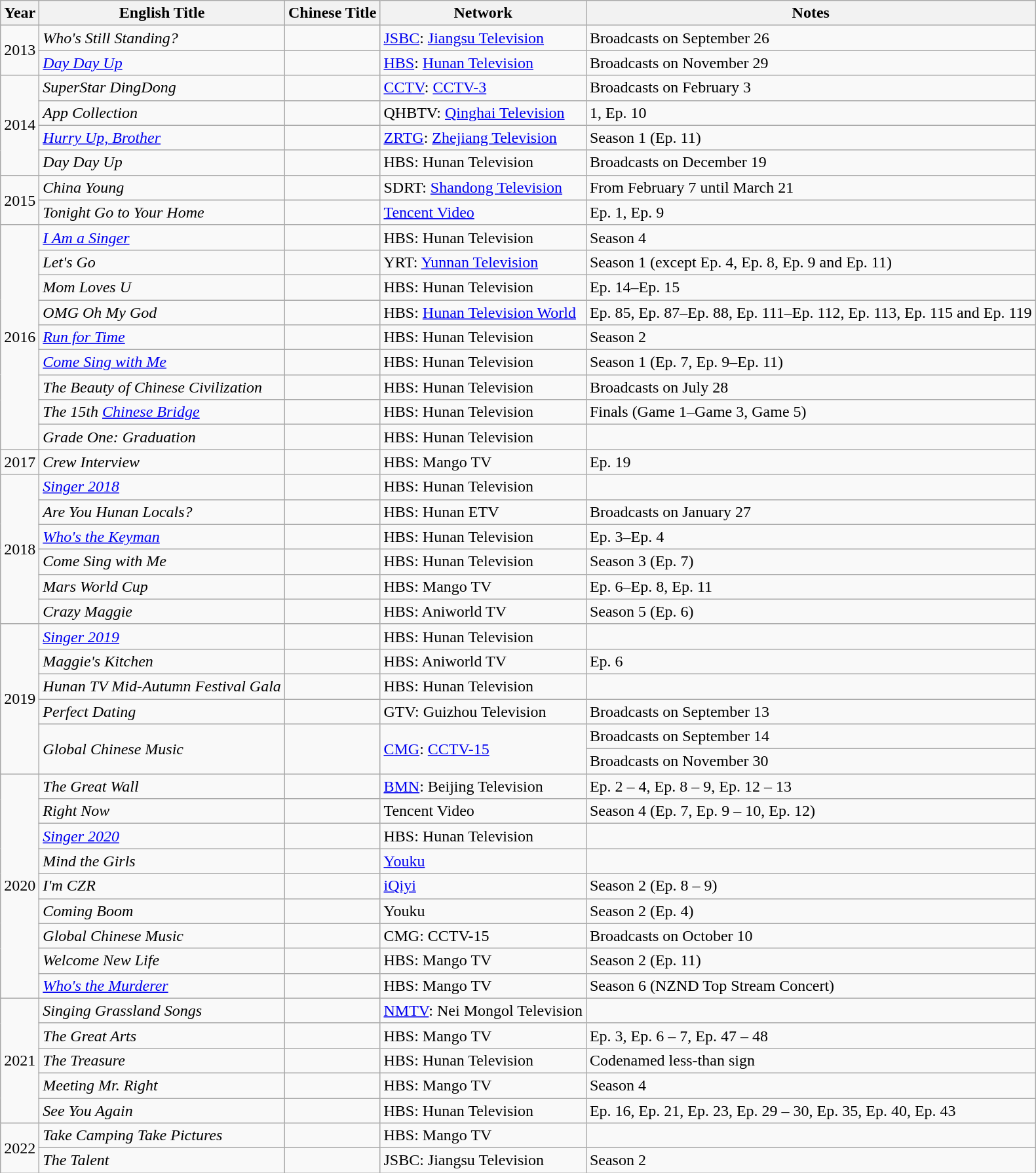<table class="wikitable">
<tr>
<th>Year</th>
<th>English Title</th>
<th>Chinese Title</th>
<th>Network</th>
<th>Notes</th>
</tr>
<tr>
<td rowspan=2>2013</td>
<td><em>Who's Still Standing?</em></td>
<td></td>
<td><a href='#'>JSBC</a>: <a href='#'>Jiangsu Television</a></td>
<td>Broadcasts on September 26</td>
</tr>
<tr>
<td><em><a href='#'>Day Day Up</a></em></td>
<td></td>
<td><a href='#'>HBS</a>: <a href='#'>Hunan Television</a></td>
<td>Broadcasts on November 29</td>
</tr>
<tr>
<td rowspan=4>2014</td>
<td><em>SuperStar DingDong</em></td>
<td></td>
<td><a href='#'>CCTV</a>: <a href='#'>CCTV-3</a></td>
<td>Broadcasts on February 3</td>
</tr>
<tr>
<td><em>App Collection</em></td>
<td></td>
<td>QHBTV: <a href='#'>Qinghai Television</a></td>
<td> 1, Ep. 10</td>
</tr>
<tr>
<td><em><a href='#'>Hurry Up, Brother</a></em></td>
<td></td>
<td><a href='#'>ZRTG</a>: <a href='#'>Zhejiang Television</a></td>
<td>Season 1 (Ep. 11)</td>
</tr>
<tr>
<td><em>Day Day Up</em></td>
<td></td>
<td>HBS: Hunan Television</td>
<td>Broadcasts on December 19</td>
</tr>
<tr>
<td rowspan=2>2015</td>
<td><em>China Young</em></td>
<td></td>
<td>SDRT: <a href='#'>Shandong Television</a></td>
<td>From February 7 until March 21</td>
</tr>
<tr>
<td><em>Tonight Go to Your Home</em></td>
<td></td>
<td><a href='#'>Tencent Video</a></td>
<td>Ep. 1, Ep. 9</td>
</tr>
<tr>
<td rowspan=9>2016</td>
<td><em><a href='#'>I Am a Singer</a></em></td>
<td></td>
<td>HBS: Hunan Television</td>
<td>Season 4</td>
</tr>
<tr>
<td><em>Let's Go</em></td>
<td></td>
<td>YRT: <a href='#'>Yunnan Television</a></td>
<td>Season 1 (except Ep. 4, Ep. 8, Ep. 9 and Ep. 11)</td>
</tr>
<tr>
<td><em>Mom Loves U</em></td>
<td></td>
<td>HBS: Hunan Television</td>
<td>Ep. 14–Ep. 15</td>
</tr>
<tr>
<td><em>OMG Oh My God</em></td>
<td></td>
<td>HBS: <a href='#'>Hunan Television World</a></td>
<td>Ep. 85, Ep. 87–Ep. 88, Ep. 111–Ep. 112, Ep. 113, Ep. 115 and Ep. 119</td>
</tr>
<tr>
<td><em><a href='#'>Run for Time</a></em></td>
<td></td>
<td>HBS: Hunan Television</td>
<td>Season 2</td>
</tr>
<tr>
<td><em><a href='#'>Come Sing with Me</a></em></td>
<td></td>
<td>HBS: Hunan Television</td>
<td>Season 1 (Ep. 7, Ep. 9–Ep. 11)</td>
</tr>
<tr>
<td><em>The Beauty of Chinese Civilization</em></td>
<td></td>
<td>HBS: Hunan Television</td>
<td>Broadcasts on July 28</td>
</tr>
<tr>
<td><em>The 15th <a href='#'>Chinese Bridge</a></em></td>
<td></td>
<td>HBS: Hunan Television</td>
<td>Finals (Game 1–Game 3, Game 5)</td>
</tr>
<tr>
<td><em>Grade One: Graduation</em></td>
<td></td>
<td>HBS: Hunan Television</td>
<td></td>
</tr>
<tr>
<td>2017</td>
<td><em>Crew Interview</em></td>
<td></td>
<td>HBS: Mango TV</td>
<td>Ep. 19</td>
</tr>
<tr>
<td rowspan=6>2018</td>
<td><em><a href='#'>Singer 2018</a></em></td>
<td></td>
<td>HBS: Hunan Television</td>
<td></td>
</tr>
<tr>
<td><em>Are You Hunan Locals?</em></td>
<td></td>
<td>HBS: Hunan ETV</td>
<td>Broadcasts on January 27</td>
</tr>
<tr>
<td><em><a href='#'>Who's the Keyman</a></em></td>
<td></td>
<td>HBS: Hunan Television</td>
<td>Ep. 3–Ep. 4</td>
</tr>
<tr>
<td><em>Come Sing with Me</em></td>
<td></td>
<td>HBS: Hunan Television</td>
<td>Season 3 (Ep. 7)</td>
</tr>
<tr>
<td><em>Mars World Cup</em></td>
<td></td>
<td>HBS: Mango TV</td>
<td>Ep. 6–Ep. 8, Ep. 11</td>
</tr>
<tr>
<td><em>Crazy Maggie</em></td>
<td></td>
<td>HBS: Aniworld TV</td>
<td>Season 5 (Ep. 6)</td>
</tr>
<tr>
<td rowspan=6>2019</td>
<td><em><a href='#'>Singer 2019</a></em></td>
<td></td>
<td>HBS: Hunan Television</td>
<td></td>
</tr>
<tr>
<td><em>Maggie's Kitchen</em></td>
<td></td>
<td>HBS: Aniworld TV</td>
<td>Ep. 6</td>
</tr>
<tr>
<td><em>Hunan TV Mid-Autumn Festival Gala</em></td>
<td></td>
<td>HBS: Hunan Television</td>
<td></td>
</tr>
<tr>
<td><em>Perfect Dating</em></td>
<td></td>
<td>GTV: Guizhou Television</td>
<td>Broadcasts on September 13</td>
</tr>
<tr>
<td rowspan=2><em>Global Chinese Music</em></td>
<td rowspan=2></td>
<td rowspan=2><a href='#'>CMG</a>: <a href='#'>CCTV-15</a></td>
<td>Broadcasts on September 14</td>
</tr>
<tr>
<td>Broadcasts on November 30</td>
</tr>
<tr>
<td rowspan=9>2020</td>
<td><em>The Great Wall</em></td>
<td></td>
<td><a href='#'>BMN</a>: Beijing Television</td>
<td>Ep. 2 – 4, Ep. 8 – 9, Ep. 12 – 13</td>
</tr>
<tr>
<td><em>Right Now</em></td>
<td></td>
<td>Tencent Video</td>
<td>Season 4 (Ep. 7, Ep. 9 – 10, Ep. 12)</td>
</tr>
<tr>
<td><em><a href='#'>Singer 2020</a></em></td>
<td></td>
<td>HBS: Hunan Television</td>
<td></td>
</tr>
<tr>
<td><em>Mind the Girls</em></td>
<td></td>
<td><a href='#'>Youku</a></td>
<td></td>
</tr>
<tr>
<td><em>I'm CZR</em></td>
<td></td>
<td><a href='#'>iQiyi</a></td>
<td>Season 2 (Ep. 8 – 9)</td>
</tr>
<tr>
<td><em>Coming Boom</em></td>
<td></td>
<td>Youku</td>
<td>Season 2 (Ep. 4)</td>
</tr>
<tr>
<td><em>Global Chinese Music</em></td>
<td></td>
<td>CMG: CCTV-15</td>
<td>Broadcasts on October 10</td>
</tr>
<tr>
<td><em>Welcome New Life</em></td>
<td></td>
<td>HBS: Mango TV</td>
<td>Season 2 (Ep. 11)</td>
</tr>
<tr>
<td><em><a href='#'>Who's the Murderer</a></em></td>
<td></td>
<td>HBS: Mango TV</td>
<td>Season 6 (NZND Top Stream Concert)</td>
</tr>
<tr>
<td rowspan=5>2021</td>
<td><em>Singing Grassland Songs</em></td>
<td></td>
<td><a href='#'>NMTV</a>: Nei Mongol Television</td>
<td></td>
</tr>
<tr>
<td><em>The Great Arts</em></td>
<td></td>
<td>HBS: Mango TV</td>
<td>Ep. 3, Ep. 6 – 7, Ep. 47 – 48</td>
</tr>
<tr>
<td><em>The Treasure</em></td>
<td></td>
<td>HBS: Hunan Television</td>
<td>Codenamed less-than sign</td>
</tr>
<tr>
<td><em>Meeting Mr. Right</em></td>
<td></td>
<td>HBS: Mango TV</td>
<td>Season 4</td>
</tr>
<tr>
<td><em>See You Again</em></td>
<td></td>
<td>HBS: Hunan Television</td>
<td>Ep. 16, Ep. 21, Ep. 23, Ep. 29 – 30, Ep. 35, Ep. 40, Ep. 43</td>
</tr>
<tr>
<td rowspan=2>2022</td>
<td><em>Take Camping Take Pictures</em></td>
<td></td>
<td>HBS: Mango TV</td>
<td></td>
</tr>
<tr>
<td><em>The Talent</em></td>
<td></td>
<td>JSBC: Jiangsu Television</td>
<td>Season 2</td>
</tr>
</table>
